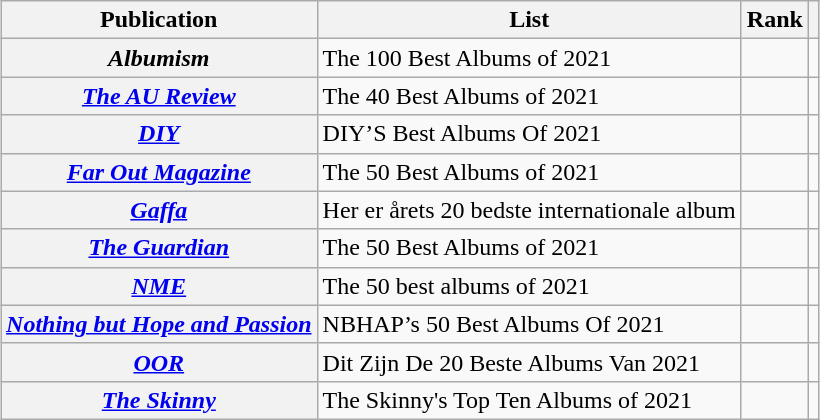<table class="wikitable sortable plainrowheaders" style="margin-left: auto; margin-right: auto; border: none;">
<tr>
<th scope="col">Publication</th>
<th scope="col" class="unsortable">List</th>
<th scope="col" data-sort-type="number">Rank</th>
<th scope="col" class="unsortable"></th>
</tr>
<tr>
<th scope="row"><em>Albumism</em></th>
<td>The 100 Best Albums of 2021</td>
<td></td>
<td></td>
</tr>
<tr>
<th scope="row"><em><a href='#'>The AU Review</a></em></th>
<td>The 40 Best Albums of 2021</td>
<td></td>
<td></td>
</tr>
<tr>
<th scope="row"><em><a href='#'>DIY</a></em></th>
<td>DIY’S Best Albums Of 2021</td>
<td></td>
<td></td>
</tr>
<tr>
<th scope="row"><em><a href='#'>Far Out Magazine</a></em></th>
<td>The 50 Best Albums of 2021</td>
<td></td>
<td></td>
</tr>
<tr>
<th scope="row"><em><a href='#'>Gaffa</a></em></th>
<td>Her er årets 20 bedste internationale album</td>
<td></td>
<td></td>
</tr>
<tr>
<th scope="row"><em><a href='#'>The Guardian</a></em></th>
<td>The 50 Best Albums of 2021</td>
<td></td>
<td></td>
</tr>
<tr>
<th scope="row"><em><a href='#'>NME</a></em></th>
<td>The 50 best albums of 2021</td>
<td></td>
<td></td>
</tr>
<tr>
<th scope="row"><em><a href='#'>Nothing but Hope and Passion</a></em></th>
<td>NBHAP’s 50 Best Albums Of 2021</td>
<td></td>
<td></td>
</tr>
<tr>
<th scope="row"><em><a href='#'>OOR</a></em></th>
<td>Dit Zijn De 20 Beste Albums Van 2021</td>
<td></td>
<td></td>
</tr>
<tr>
<th scope="row"><em><a href='#'>The Skinny</a></em></th>
<td>The Skinny's Top Ten Albums of 2021</td>
<td></td>
<td></td>
</tr>
</table>
